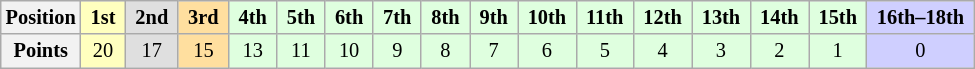<table class="wikitable" style="font-size: 85%; text-align:center">
<tr>
<th>Position</th>
<th style="background-color:#ffffbf"> 1st </th>
<th style="background-color:#dfdfdf"> 2nd </th>
<th style="background-color:#ffdf9f"> 3rd </th>
<th style="background-color:#dfffdf"> 4th </th>
<th style="background-color:#dfffdf"> 5th </th>
<th style="background-color:#dfffdf"> 6th </th>
<th style="background-color:#dfffdf"> 7th </th>
<th style="background-color:#dfffdf"> 8th </th>
<th style="background-color:#dfffdf"> 9th </th>
<th style="background-color:#dfffdf"> 10th </th>
<th style="background-color:#dfffdf"> 11th </th>
<th style="background-color:#dfffdf"> 12th </th>
<th style="background-color:#dfffdf"> 13th </th>
<th style="background-color:#dfffdf"> 14th </th>
<th style="background-color:#dfffdf"> 15th </th>
<th style="background-color:#cfcfff"> 16th–18th </th>
</tr>
<tr>
<th>Points</th>
<td style="background-color:#ffffbf">20</td>
<td style="background-color:#dfdfdf">17</td>
<td style="background-color:#ffdf9f">15</td>
<td style="background-color:#dfffdf">13</td>
<td style="background-color:#dfffdf">11</td>
<td style="background-color:#dfffdf">10</td>
<td style="background-color:#dfffdf">9</td>
<td style="background-color:#dfffdf">8</td>
<td style="background-color:#dfffdf">7</td>
<td style="background-color:#dfffdf">6</td>
<td style="background-color:#dfffdf">5</td>
<td style="background-color:#dfffdf">4</td>
<td style="background-color:#dfffdf">3</td>
<td style="background-color:#dfffdf">2</td>
<td style="background-color:#dfffdf">1</td>
<td style="background-color:#cfcfff">0</td>
</tr>
</table>
